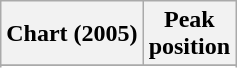<table class="wikitable plainrowheaders sortable">
<tr>
<th>Chart (2005)</th>
<th>Peak<br>position</th>
</tr>
<tr>
</tr>
<tr>
</tr>
<tr>
</tr>
</table>
